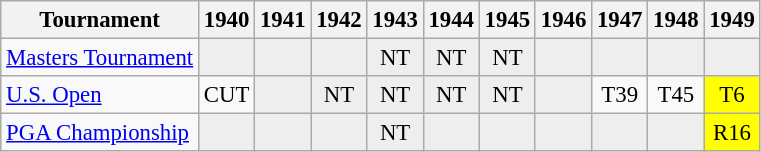<table class="wikitable" style="font-size:95%;text-align:center;">
<tr>
<th>Tournament</th>
<th>1940</th>
<th>1941</th>
<th>1942</th>
<th>1943</th>
<th>1944</th>
<th>1945</th>
<th>1946</th>
<th>1947</th>
<th>1948</th>
<th>1949</th>
</tr>
<tr>
<td align=left><a href='#'>Masters Tournament</a></td>
<td style="background:#eeeeee;"></td>
<td style="background:#eeeeee;"></td>
<td style="background:#eeeeee;"></td>
<td style="background:#eeeeee;">NT</td>
<td style="background:#eeeeee;">NT</td>
<td style="background:#eeeeee;">NT</td>
<td style="background:#eeeeee;"></td>
<td style="background:#eeeeee;"></td>
<td style="background:#eeeeee;"></td>
<td style="background:#eeeeee;"></td>
</tr>
<tr>
<td align=left><a href='#'>U.S. Open</a></td>
<td>CUT</td>
<td style="background:#eeeeee;"></td>
<td style="background:#eeeeee;">NT</td>
<td style="background:#eeeeee;">NT</td>
<td style="background:#eeeeee;">NT</td>
<td style="background:#eeeeee;">NT</td>
<td style="background:#eeeeee;"></td>
<td>T39</td>
<td>T45</td>
<td style="background:yellow;">T6</td>
</tr>
<tr>
<td align=left><a href='#'>PGA Championship</a></td>
<td style="background:#eeeeee;"></td>
<td style="background:#eeeeee;"></td>
<td style="background:#eeeeee;"></td>
<td style="background:#eeeeee;">NT</td>
<td style="background:#eeeeee;"></td>
<td style="background:#eeeeee;"></td>
<td style="background:#eeeeee;"></td>
<td style="background:#eeeeee;"></td>
<td style="background:#eeeeee;"></td>
<td style="background:yellow;">R16</td>
</tr>
</table>
